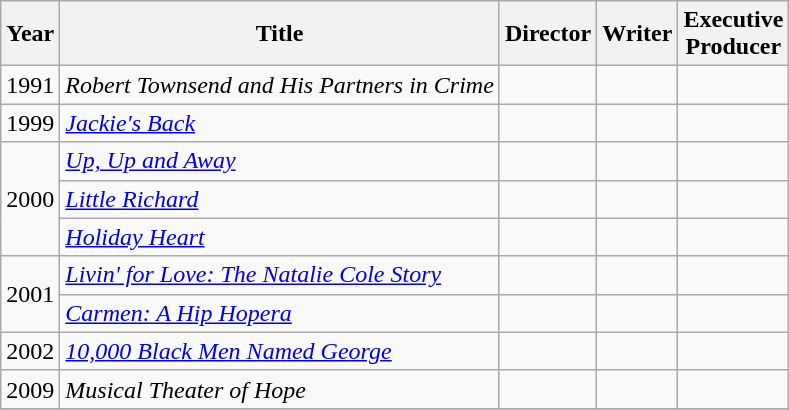<table class="wikitable">
<tr>
<th>Year</th>
<th>Title</th>
<th>Director</th>
<th>Writer</th>
<th>Executive<br>Producer</th>
</tr>
<tr>
<td>1991</td>
<td><em>Robert Townsend and His Partners in Crime</em></td>
<td></td>
<td></td>
<td></td>
</tr>
<tr>
<td>1999</td>
<td><em><a href='#'>Jackie's Back</a></em></td>
<td></td>
<td></td>
<td></td>
</tr>
<tr>
<td rowspan=3>2000</td>
<td><em><a href='#'>Up, Up and Away</a></em></td>
<td></td>
<td></td>
<td></td>
</tr>
<tr>
<td><em><a href='#'>Little Richard</a></em></td>
<td></td>
<td></td>
<td></td>
</tr>
<tr>
<td><em><a href='#'>Holiday Heart</a></em></td>
<td></td>
<td></td>
<td></td>
</tr>
<tr>
<td rowspan=2>2001</td>
<td><em><a href='#'>Livin' for Love: The Natalie Cole Story</a></em></td>
<td></td>
<td></td>
<td></td>
</tr>
<tr>
<td><em><a href='#'>Carmen: A Hip Hopera</a></em></td>
<td></td>
<td></td>
<td></td>
</tr>
<tr>
<td>2002</td>
<td><em><a href='#'>10,000 Black Men Named George</a></em></td>
<td></td>
<td></td>
<td></td>
</tr>
<tr>
<td>2009</td>
<td><em>Musical Theater of Hope</em></td>
<td></td>
<td></td>
<td></td>
</tr>
<tr>
</tr>
</table>
